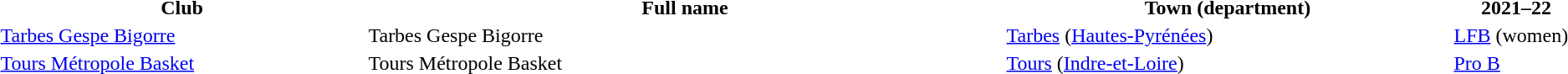<table width="100%">
<tr>
<th width="23%">Club</th>
<th width="40%">Full name</th>
<th width="28%">Town (department)</th>
<th width="8%">2021–22</th>
</tr>
<tr>
<td><a href='#'>Tarbes Gespe Bigorre</a></td>
<td>Tarbes Gespe Bigorre</td>
<td><a href='#'>Tarbes</a> (<a href='#'>Hautes-Pyrénées</a>)</td>
<td><a href='#'>LFB</a> (women)</td>
</tr>
<tr>
<td><a href='#'>Tours Métropole Basket</a></td>
<td>Tours Métropole Basket</td>
<td><a href='#'>Tours</a> (<a href='#'>Indre-et-Loire</a>)</td>
<td><a href='#'>Pro B</a></td>
</tr>
</table>
